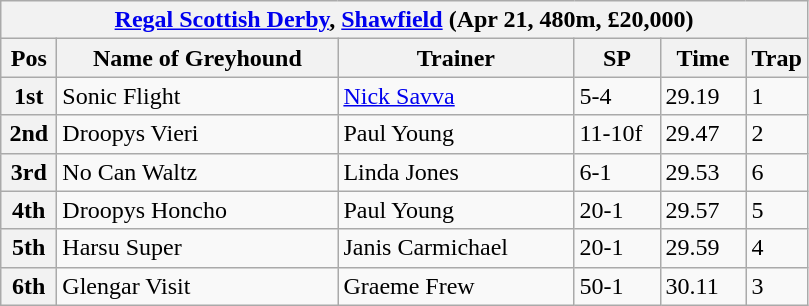<table class="wikitable">
<tr>
<th colspan="6"><a href='#'>Regal Scottish Derby</a>, <a href='#'>Shawfield</a> (Apr 21, 480m, £20,000)</th>
</tr>
<tr>
<th width=30>Pos</th>
<th width=180>Name of Greyhound</th>
<th width=150>Trainer</th>
<th width=50>SP</th>
<th width=50>Time</th>
<th width=30>Trap</th>
</tr>
<tr>
<th>1st</th>
<td>Sonic Flight</td>
<td><a href='#'>Nick Savva</a></td>
<td>5-4</td>
<td>29.19</td>
<td>1</td>
</tr>
<tr>
<th>2nd</th>
<td>Droopys Vieri</td>
<td>Paul Young</td>
<td>11-10f</td>
<td>29.47</td>
<td>2</td>
</tr>
<tr>
<th>3rd</th>
<td>No Can Waltz</td>
<td>Linda Jones</td>
<td>6-1</td>
<td>29.53</td>
<td>6</td>
</tr>
<tr>
<th>4th</th>
<td>Droopys Honcho</td>
<td>Paul Young</td>
<td>20-1</td>
<td>29.57</td>
<td>5</td>
</tr>
<tr>
<th>5th</th>
<td>Harsu Super</td>
<td>Janis Carmichael</td>
<td>20-1</td>
<td>29.59</td>
<td>4</td>
</tr>
<tr>
<th>6th</th>
<td>Glengar Visit</td>
<td>Graeme Frew</td>
<td>50-1</td>
<td>30.11</td>
<td>3</td>
</tr>
</table>
